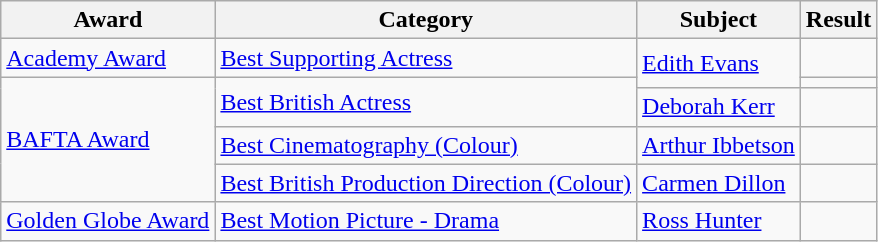<table class="wikitable">
<tr>
<th>Award</th>
<th>Category</th>
<th>Subject</th>
<th>Result</th>
</tr>
<tr>
<td><a href='#'>Academy Award</a></td>
<td><a href='#'>Best Supporting Actress</a></td>
<td rowspan=2><a href='#'>Edith Evans</a></td>
<td></td>
</tr>
<tr>
<td rowspan=4><a href='#'>BAFTA Award</a></td>
<td rowspan=2><a href='#'>Best British Actress</a></td>
<td></td>
</tr>
<tr>
<td><a href='#'>Deborah Kerr</a></td>
<td></td>
</tr>
<tr>
<td><a href='#'>Best Cinematography (Colour)</a></td>
<td><a href='#'>Arthur Ibbetson</a></td>
<td></td>
</tr>
<tr>
<td><a href='#'>Best British Production Direction (Colour)</a></td>
<td><a href='#'>Carmen Dillon</a></td>
<td></td>
</tr>
<tr>
<td rowspan=1><a href='#'>Golden Globe Award</a></td>
<td><a href='#'>Best Motion Picture - Drama</a></td>
<td><a href='#'>Ross Hunter</a></td>
<td></td>
</tr>
</table>
